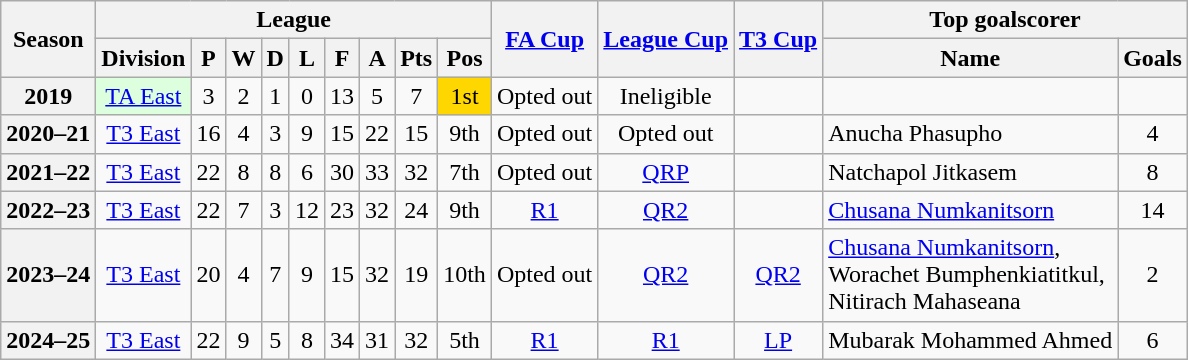<table class="wikitable" style="text-align: center">
<tr>
<th rowspan=2>Season</th>
<th colspan=9>League</th>
<th rowspan=2><a href='#'>FA Cup</a></th>
<th rowspan=2><a href='#'>League Cup</a></th>
<th rowspan=2><a href='#'>T3 Cup</a></th>
<th colspan=2>Top goalscorer</th>
</tr>
<tr>
<th>Division</th>
<th>P</th>
<th>W</th>
<th>D</th>
<th>L</th>
<th>F</th>
<th>A</th>
<th>Pts</th>
<th>Pos</th>
<th>Name</th>
<th>Goals</th>
</tr>
<tr>
<th>2019</th>
<td bgcolor="#DDFFDD"><a href='#'>TA East</a></td>
<td>3</td>
<td>2</td>
<td>1</td>
<td>0</td>
<td>13</td>
<td>5</td>
<td>7</td>
<td bgcolor=gold>1st</td>
<td>Opted out</td>
<td>Ineligible</td>
<td></td>
<td></td>
<td></td>
</tr>
<tr>
<th>2020–21</th>
<td><a href='#'>T3 East</a></td>
<td>16</td>
<td>4</td>
<td>3</td>
<td>9</td>
<td>15</td>
<td>22</td>
<td>15</td>
<td>9th</td>
<td>Opted out</td>
<td>Opted out</td>
<td></td>
<td align="left"> Anucha Phasupho</td>
<td>4</td>
</tr>
<tr>
<th>2021–22</th>
<td><a href='#'>T3 East</a></td>
<td>22</td>
<td>8</td>
<td>8</td>
<td>6</td>
<td>30</td>
<td>33</td>
<td>32</td>
<td>7th</td>
<td>Opted out</td>
<td><a href='#'>QRP</a></td>
<td></td>
<td align="left"> Natchapol Jitkasem</td>
<td>8</td>
</tr>
<tr>
<th>2022–23</th>
<td><a href='#'>T3 East</a></td>
<td>22</td>
<td>7</td>
<td>3</td>
<td>12</td>
<td>23</td>
<td>32</td>
<td>24</td>
<td>9th</td>
<td><a href='#'>R1</a></td>
<td><a href='#'>QR2</a></td>
<td></td>
<td align="left"> <a href='#'>Chusana Numkanitsorn</a></td>
<td>14</td>
</tr>
<tr>
<th>2023–24</th>
<td><a href='#'>T3 East</a></td>
<td>20</td>
<td>4</td>
<td>7</td>
<td>9</td>
<td>15</td>
<td>32</td>
<td>19</td>
<td>10th</td>
<td>Opted out</td>
<td><a href='#'>QR2</a></td>
<td><a href='#'>QR2</a></td>
<td align="left"> <a href='#'>Chusana Numkanitsorn</a>,<br> Worachet Bumphenkiatitkul,<br> Nitirach Mahaseana</td>
<td>2</td>
</tr>
<tr>
<th>2024–25</th>
<td><a href='#'>T3 East</a></td>
<td>22</td>
<td>9</td>
<td>5</td>
<td>8</td>
<td>34</td>
<td>31</td>
<td>32</td>
<td>5th</td>
<td><a href='#'>R1</a></td>
<td><a href='#'>R1</a></td>
<td><a href='#'>LP</a></td>
<td align="left"> Mubarak Mohammed Ahmed</td>
<td>6</td>
</tr>
</table>
